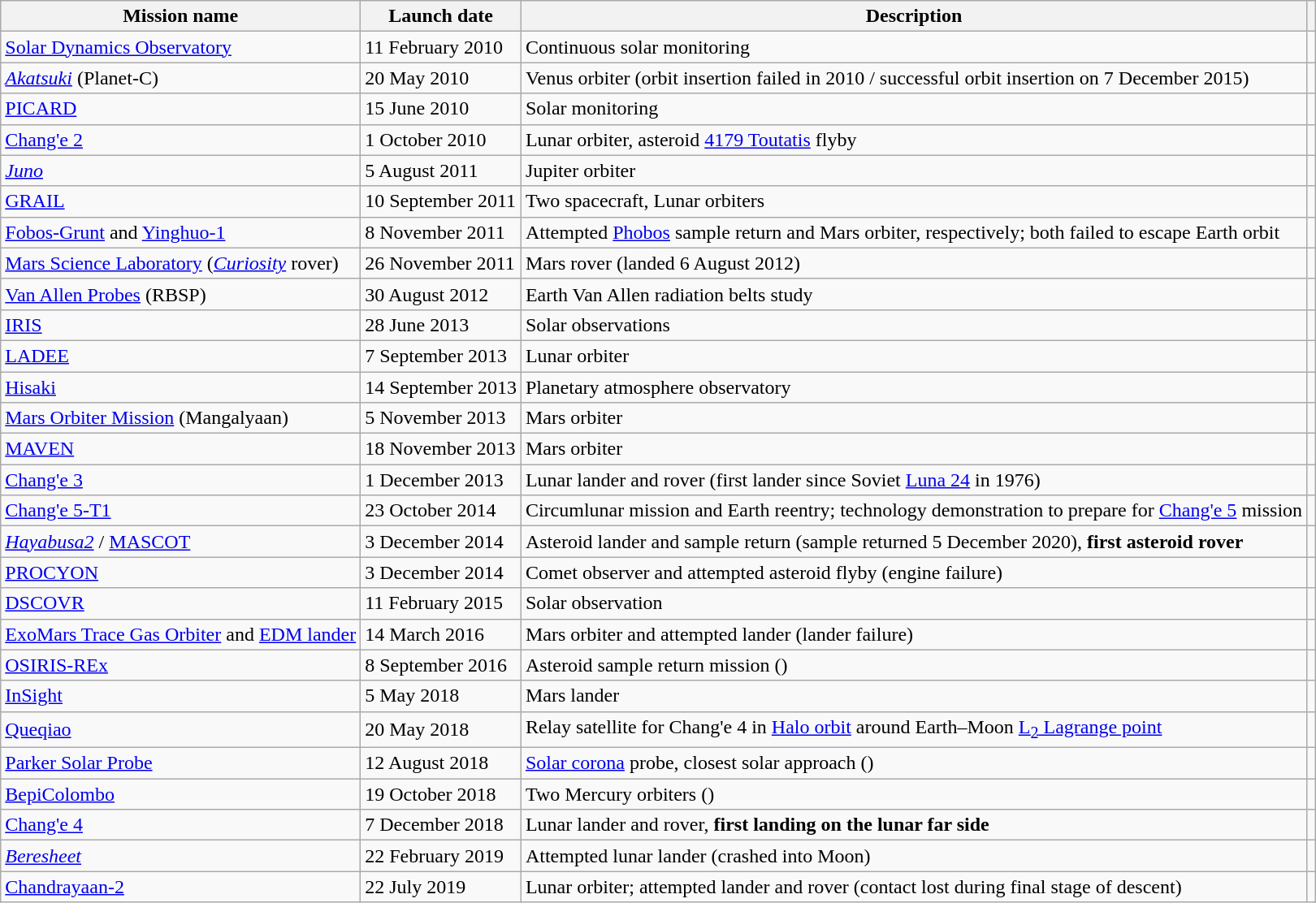<table class="wikitable sticky-header">
<tr>
<th>Mission name</th>
<th>Launch date</th>
<th>Description</th>
<th></th>
</tr>
<tr>
<td> <a href='#'>Solar Dynamics Observatory</a></td>
<td>11 February 2010</td>
<td>Continuous solar monitoring</td>
<td></td>
</tr>
<tr>
<td> <em><a href='#'>Akatsuki</a></em> (Planet-C)</td>
<td>20 May 2010</td>
<td>Venus orbiter (orbit insertion failed in 2010 / successful orbit insertion on 7 December 2015)</td>
<td></td>
</tr>
<tr>
<td> <a href='#'>PICARD</a></td>
<td>15 June 2010</td>
<td>Solar monitoring</td>
<td></td>
</tr>
<tr>
<td> <a href='#'>Chang'e 2</a></td>
<td>1 October 2010</td>
<td>Lunar orbiter, asteroid <a href='#'>4179 Toutatis</a> flyby</td>
<td></td>
</tr>
<tr>
<td> <em><a href='#'>Juno</a></em></td>
<td>5 August 2011</td>
<td>Jupiter orbiter</td>
<td></td>
</tr>
<tr>
<td> <a href='#'>GRAIL</a></td>
<td>10 September 2011</td>
<td>Two spacecraft, Lunar orbiters</td>
<td></td>
</tr>
<tr>
<td>  <a href='#'>Fobos-Grunt</a> and <a href='#'>Yinghuo-1</a></td>
<td>8 November 2011</td>
<td Phobos orbiter, lander and sample return (Russia), Mars orbiter (China)>Attempted <a href='#'>Phobos</a> sample return and Mars orbiter, respectively; both failed to escape Earth orbit</td>
<td></td>
</tr>
<tr>
<td> <a href='#'>Mars Science Laboratory</a> (<em><a href='#'>Curiosity</a></em> rover)</td>
<td>26 November 2011</td>
<td>Mars rover (landed 6 August 2012)</td>
<td></td>
</tr>
<tr>
<td> <a href='#'>Van Allen Probes</a> (RBSP)</td>
<td>30 August 2012</td>
<td>Earth Van Allen radiation belts study</td>
<td></td>
</tr>
<tr>
<td> <a href='#'>IRIS</a></td>
<td>28 June 2013</td>
<td>Solar observations</td>
<td></td>
</tr>
<tr>
<td> <a href='#'>LADEE</a></td>
<td>7 September 2013</td>
<td>Lunar orbiter</td>
<td></td>
</tr>
<tr>
<td> <a href='#'>Hisaki</a></td>
<td>14 September 2013</td>
<td>Planetary atmosphere observatory</td>
<td></td>
</tr>
<tr>
<td> <a href='#'>Mars Orbiter Mission</a> (Mangalyaan)</td>
<td>5 November 2013</td>
<td>Mars orbiter</td>
<td></td>
</tr>
<tr>
<td> <a href='#'>MAVEN</a></td>
<td>18 November 2013</td>
<td>Mars orbiter</td>
<td></td>
</tr>
<tr>
<td> <a href='#'>Chang'e 3</a></td>
<td>1 December 2013</td>
<td>Lunar lander and rover (first lander since Soviet <a href='#'>Luna 24</a> in 1976)</td>
<td></td>
</tr>
<tr>
<td> <a href='#'>Chang'e 5-T1</a></td>
<td>23 October 2014</td>
<td>Circumlunar mission and Earth reentry; technology demonstration to prepare for <a href='#'>Chang'e 5</a> mission</td>
<td></td>
</tr>
<tr>
<td>   <em><a href='#'>Hayabusa2</a></em> / <a href='#'>MASCOT</a></td>
<td>3 December 2014</td>
<td>Asteroid lander and sample return (sample returned 5 December 2020), <strong>first asteroid rover</strong></td>
<td></td>
</tr>
<tr>
<td> <a href='#'>PROCYON</a></td>
<td>3 December 2014</td>
<td>Comet observer and attempted asteroid flyby (engine failure)</td>
<td></td>
</tr>
<tr>
<td> <a href='#'>DSCOVR</a></td>
<td>11 February 2015</td>
<td>Solar observation</td>
<td></td>
</tr>
<tr>
<td>  <a href='#'>ExoMars Trace Gas Orbiter</a> and <a href='#'>EDM lander</a></td>
<td>14 March 2016</td>
<td>Mars orbiter and attempted lander (lander failure)</td>
<td></td>
</tr>
<tr>
<td> <a href='#'>OSIRIS-REx</a></td>
<td>8 September 2016</td>
<td>Asteroid sample return mission ()</td>
<td></td>
</tr>
<tr>
<td> <a href='#'>InSight</a></td>
<td>5 May 2018</td>
<td>Mars lander</td>
<td></td>
</tr>
<tr>
<td> <a href='#'>Queqiao</a></td>
<td>20 May 2018</td>
<td>Relay satellite for Chang'e 4 in <a href='#'>Halo orbit</a> around Earth–Moon <a href='#'>L<sub>2</sub> Lagrange point</a></td>
<td></td>
</tr>
<tr>
<td> <a href='#'>Parker Solar Probe</a></td>
<td>12 August 2018</td>
<td><a href='#'>Solar corona</a> probe, closest solar approach ()</td>
<td></td>
</tr>
<tr>
<td>  <a href='#'>BepiColombo</a></td>
<td>19 October 2018</td>
<td>Two Mercury orbiters ()</td>
<td></td>
</tr>
<tr>
<td> <a href='#'>Chang'e 4</a></td>
<td>7 December 2018</td>
<td>Lunar lander and rover, <strong>first landing on the lunar far side</strong></td>
<td></td>
</tr>
<tr>
<td> <em><a href='#'>Beresheet</a></em></td>
<td>22 February 2019</td>
<td>Attempted lunar lander (crashed into Moon)</td>
<td></td>
</tr>
<tr>
<td> <a href='#'>Chandrayaan-2</a></td>
<td>22 July 2019</td>
<td>Lunar orbiter; attempted lander and rover (contact lost during final stage of descent)</td>
<td></td>
</tr>
</table>
